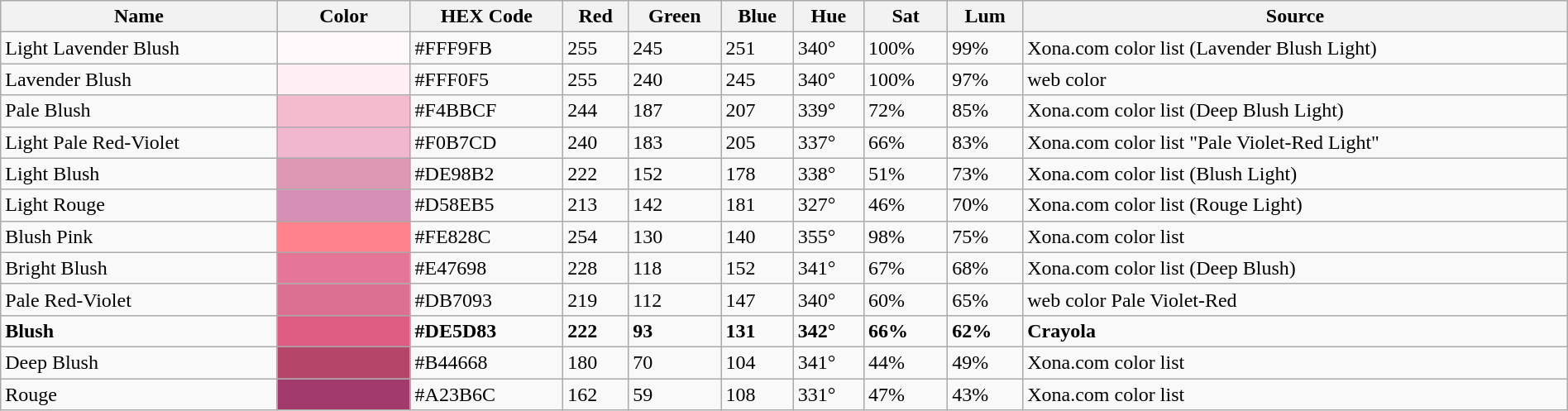<table class="wikitable sortable" style="width:100%">
<tr>
<th>Name</th>
<th width=100>Color</th>
<th>HEX Code</th>
<th>Red</th>
<th>Green</th>
<th>Blue</th>
<th>Hue</th>
<th>Sat</th>
<th>Lum</th>
<th>Source</th>
</tr>
<tr>
<td>Light Lavender Blush</td>
<td style="background-color: #fff9fb;"></td>
<td>#FFF9FB</td>
<td>255</td>
<td>245</td>
<td>251</td>
<td>340°</td>
<td>100%</td>
<td>99%</td>
<td>Xona.com color list (Lavender Blush Light)</td>
</tr>
<tr>
<td>Lavender Blush</td>
<td style = "background-color: #fff0f5;"></td>
<td>#FFF0F5</td>
<td>255</td>
<td>240</td>
<td>245</td>
<td>340°</td>
<td>100%</td>
<td>97%</td>
<td>web color</td>
</tr>
<tr>
<td>Pale Blush</td>
<td style="background-color: #f4bbcf;"></td>
<td>#F4BBCF</td>
<td>244</td>
<td>187</td>
<td>207</td>
<td>339°</td>
<td>72%</td>
<td>85%</td>
<td>Xona.com color list (Deep Blush Light)</td>
</tr>
<tr>
<td>Light Pale Red-Violet</td>
<td style="background-color: #f0b7cd;"></td>
<td>#F0B7CD</td>
<td>240</td>
<td>183</td>
<td>205</td>
<td>337°</td>
<td>66%</td>
<td>83%</td>
<td>Xona.com color list "Pale Violet-Red Light"</td>
</tr>
<tr>
<td>Light Blush</td>
<td style="background-color: #de98b2;"></td>
<td>#DE98B2</td>
<td>222</td>
<td>152</td>
<td>178</td>
<td>338°</td>
<td>51%</td>
<td>73%</td>
<td>Xona.com color list (Blush Light)</td>
</tr>
<tr>
<td>Light Rouge</td>
<td style="background-color: #d58eb5;"></td>
<td>#D58EB5</td>
<td>213</td>
<td>142</td>
<td>181</td>
<td>327°</td>
<td>46%</td>
<td>70%</td>
<td>Xona.com color list (Rouge Light)</td>
</tr>
<tr>
<td>Blush Pink</td>
<td style="background-color: #fe828c;"></td>
<td>#FE828C</td>
<td>254</td>
<td>130</td>
<td>140</td>
<td>355°</td>
<td>98%</td>
<td>75%</td>
<td>Xona.com color list</td>
</tr>
<tr>
<td>Bright Blush</td>
<td style="background-color: #e47698;"></td>
<td>#E47698</td>
<td>228</td>
<td>118</td>
<td>152</td>
<td>341°</td>
<td>67%</td>
<td>68%</td>
<td>Xona.com color list (Deep Blush)</td>
</tr>
<tr>
<td>Pale Red-Violet</td>
<td style="background-color: #db7093;"></td>
<td>#DB7093</td>
<td>219</td>
<td>112</td>
<td>147</td>
<td>340°</td>
<td>60%</td>
<td>65%</td>
<td>web color Pale Violet-Red</td>
</tr>
<tr>
<td><strong>Blush</strong></td>
<td style = "background-color: #de5d83;"></td>
<td><strong>#DE5D83</strong></td>
<td><strong>222</strong></td>
<td><strong>93</strong></td>
<td><strong>131</strong></td>
<td><strong>342°</strong></td>
<td><strong>66%</strong></td>
<td><strong>62%</strong></td>
<td><strong>Crayola</strong></td>
</tr>
<tr>
<td>Deep Blush</td>
<td style="background-color: #b44668"></td>
<td>#B44668</td>
<td>180</td>
<td>70</td>
<td>104</td>
<td>341°</td>
<td>44%</td>
<td>49%</td>
<td>Xona.com color list</td>
</tr>
<tr>
<td>Rouge</td>
<td style = "background-color: #a23b6c;"></td>
<td>#A23B6C</td>
<td>162</td>
<td>59</td>
<td>108</td>
<td>331°</td>
<td>47%</td>
<td>43%</td>
<td>Xona.com color list</td>
</tr>
</table>
